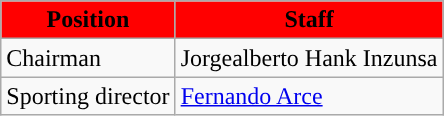<table class="wikitable">
<tr>
<th style="background-color:red;color:black">Position</th>
<th style="background-color:red;color:black">Staff</th>
</tr>
<tr>
<td>Chairman</td>
<td> Jorgealberto Hank Inzunsa</td>
</tr>
<tr>
<td>Sporting director</td>
<td> <a href='#'>Fernando Arce</a></td>
</tr>
</table>
